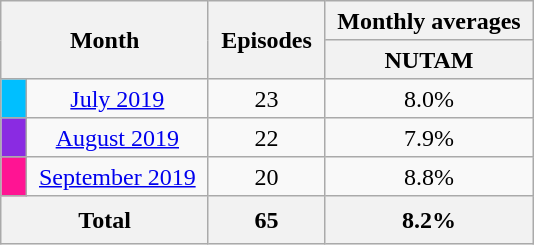<table class="wikitable plainrowheaders" style="text-align: center; line-height:25px;">
<tr class="wikitable" style="text-align: center;">
<th colspan="2" rowspan="2" style="padding: 0 8px;">Month</th>
<th rowspan="2" style="padding: 0 8px;">Episodes</th>
<th colspan="2" style="padding: 0 8px;">Monthly averages</th>
</tr>
<tr>
<th style="padding: 0 8px;">NUTAM</th>
</tr>
<tr>
<td style="padding: 0 8px; background:#00BFFF;"></td>
<td style="padding: 0 8px;" '><a href='#'>July 2019</a></td>
<td style="padding: 0 8px;">23</td>
<td style="padding: 0 8px;">8.0%</td>
</tr>
<tr>
<td style="padding: 0 8px; background:#8A2BE2;"></td>
<td style="padding: 0 8px;" '><a href='#'>August 2019</a></td>
<td style="padding: 0 8px;">22</td>
<td style="padding: 0 8px;">7.9%</td>
</tr>
<tr>
<td style="padding: 0 8px; background:#FF1493;"></td>
<td style="padding: 0 8px;" '><a href='#'>September 2019</a></td>
<td style="padding: 0 8px;">20</td>
<td style="padding: 0 8px;">8.8%</td>
</tr>
<tr>
<th colspan="2">Total</th>
<th colspan="1">65</th>
<th colspan="2">8.2%</th>
</tr>
</table>
